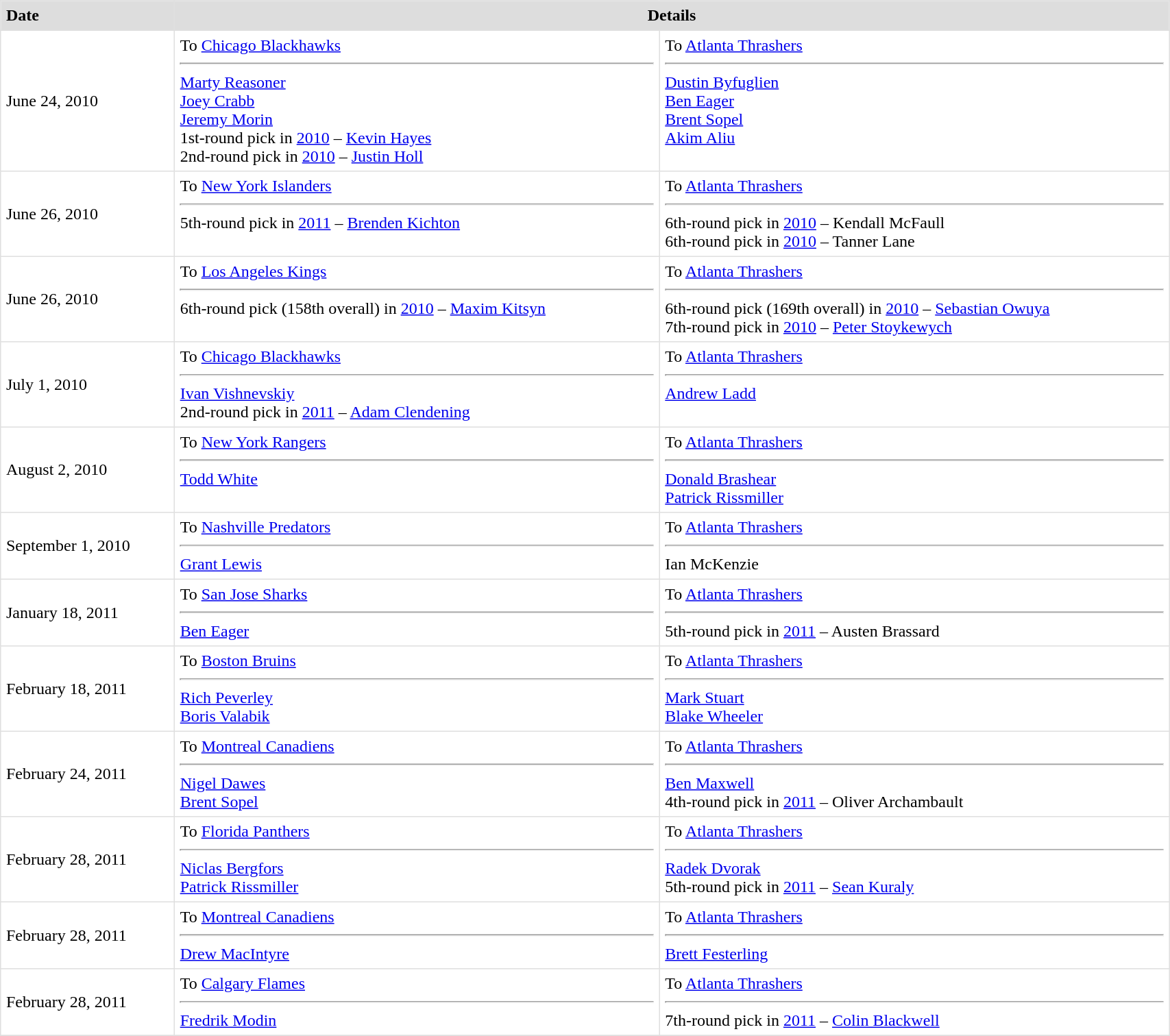<table border=1 style="border-collapse:collapse" bordercolor="#DFDFDF" cellpadding="5" width=90%>
<tr bgcolor="#dddddd">
<th style="text-align:left;">Date</th>
<th colspan="2">Details</th>
</tr>
<tr>
<td>June 24, 2010</td>
<td valign="top">To <a href='#'>Chicago Blackhawks</a> <hr><a href='#'>Marty Reasoner</a><br><a href='#'>Joey Crabb</a><br><a href='#'>Jeremy Morin</a><br>1st-round pick in <a href='#'>2010</a> – <a href='#'>Kevin Hayes</a><br>2nd-round pick in <a href='#'>2010</a> – <a href='#'>Justin Holl</a></td>
<td valign="top">To <a href='#'>Atlanta Thrashers</a> <hr><a href='#'>Dustin Byfuglien</a><br><a href='#'>Ben Eager</a><br><a href='#'>Brent Sopel</a><br><a href='#'>Akim Aliu</a></td>
</tr>
<tr>
<td>June 26, 2010</td>
<td valign="top">To <a href='#'>New York Islanders</a> <hr>5th-round pick in <a href='#'>2011</a> – <a href='#'>Brenden Kichton</a></td>
<td valign="top">To <a href='#'>Atlanta Thrashers</a> <hr>6th-round pick in <a href='#'>2010</a> – Kendall McFaull<br>6th-round pick in <a href='#'>2010</a> – Tanner Lane</td>
</tr>
<tr>
<td>June 26, 2010</td>
<td valign="top">To <a href='#'>Los Angeles Kings</a> <hr>6th-round pick (158th overall) in <a href='#'>2010</a> – <a href='#'>Maxim Kitsyn</a></td>
<td valign="top">To <a href='#'>Atlanta Thrashers</a> <hr>6th-round pick (169th overall) in <a href='#'>2010</a> – <a href='#'>Sebastian Owuya</a><br>7th-round pick in <a href='#'>2010</a> – <a href='#'>Peter Stoykewych</a></td>
</tr>
<tr>
<td>July 1, 2010</td>
<td valign="top">To <a href='#'>Chicago Blackhawks</a> <hr><a href='#'>Ivan Vishnevskiy</a><br>2nd-round pick in <a href='#'>2011</a> – <a href='#'>Adam Clendening</a></td>
<td valign="top">To <a href='#'>Atlanta Thrashers</a> <hr><a href='#'>Andrew Ladd</a></td>
</tr>
<tr>
<td>August 2, 2010</td>
<td valign="top">To <a href='#'>New York Rangers</a> <hr><a href='#'>Todd White</a></td>
<td valign="top">To <a href='#'>Atlanta Thrashers</a> <hr><a href='#'>Donald Brashear</a> <br> <a href='#'>Patrick Rissmiller</a></td>
</tr>
<tr>
<td>September 1, 2010</td>
<td valign="top">To <a href='#'>Nashville Predators</a> <hr><a href='#'>Grant Lewis</a></td>
<td valign="top">To <a href='#'>Atlanta Thrashers</a> <hr>Ian McKenzie</td>
</tr>
<tr>
<td>January 18, 2011</td>
<td valign="top">To <a href='#'>San Jose Sharks</a> <hr><a href='#'>Ben Eager</a></td>
<td valign="top">To <a href='#'>Atlanta Thrashers</a> <hr>5th-round pick in <a href='#'>2011</a> – Austen Brassard</td>
</tr>
<tr>
<td>February 18, 2011</td>
<td valign="top">To <a href='#'>Boston Bruins</a> <hr><a href='#'>Rich Peverley</a><br><a href='#'>Boris Valabik</a></td>
<td valign="top">To <a href='#'>Atlanta Thrashers</a> <hr><a href='#'>Mark Stuart</a><br><a href='#'>Blake Wheeler</a></td>
</tr>
<tr>
<td>February 24, 2011</td>
<td valign="top">To <a href='#'>Montreal Canadiens</a> <hr><a href='#'>Nigel Dawes</a><br><a href='#'>Brent Sopel</a></td>
<td valign="top">To <a href='#'>Atlanta Thrashers</a> <hr><a href='#'>Ben Maxwell</a><br>4th-round pick in <a href='#'>2011</a> – Oliver Archambault</td>
</tr>
<tr>
<td>February 28, 2011</td>
<td valign="top">To <a href='#'>Florida Panthers</a> <hr><a href='#'>Niclas Bergfors</a><br><a href='#'>Patrick Rissmiller</a></td>
<td valign="top">To <a href='#'>Atlanta Thrashers</a> <hr><a href='#'>Radek Dvorak</a><br>5th-round pick in <a href='#'>2011</a> – <a href='#'>Sean Kuraly</a></td>
</tr>
<tr>
<td>February 28, 2011</td>
<td valign="top">To <a href='#'>Montreal Canadiens</a> <hr><a href='#'>Drew MacIntyre</a></td>
<td valign="top">To <a href='#'>Atlanta Thrashers</a> <hr><a href='#'>Brett Festerling</a></td>
</tr>
<tr>
<td>February 28, 2011</td>
<td valign="top">To <a href='#'>Calgary Flames</a> <hr><a href='#'>Fredrik Modin</a></td>
<td valign="top">To <a href='#'>Atlanta Thrashers</a> <hr>7th-round pick in <a href='#'>2011</a> – <a href='#'>Colin Blackwell</a></td>
</tr>
<tr>
</tr>
</table>
